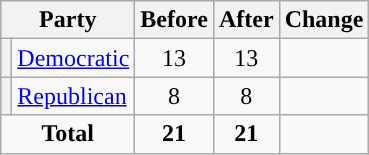<table class="wikitable" style="text-align:center;">
<tr>
<th colspan="2">Party</th>
<th>Before</th>
<th>After</th>
<th>Change</th>
</tr>
<tr>
<th style="background-color:"></th>
<td style="text-align:left;"><a href='#'>Democratic</a></td>
<td>13</td>
<td>13</td>
<td></td>
</tr>
<tr>
<th style="background-color:"></th>
<td style="text-align:left;"><a href='#'>Republican</a></td>
<td>8</td>
<td>8</td>
<td></td>
</tr>
<tr>
<td colspan="2"><strong>Total</strong></td>
<td><strong>21</strong></td>
<td><strong>21</strong></td>
<td></td>
</tr>
</table>
